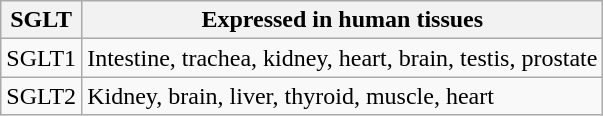<table class="wikitable">
<tr>
<th>SGLT</th>
<th>Expressed in human tissues</th>
</tr>
<tr>
<td>SGLT1</td>
<td>Intestine, trachea, kidney, heart, brain, testis, prostate</td>
</tr>
<tr>
<td>SGLT2</td>
<td>Kidney, brain, liver, thyroid, muscle, heart</td>
</tr>
</table>
